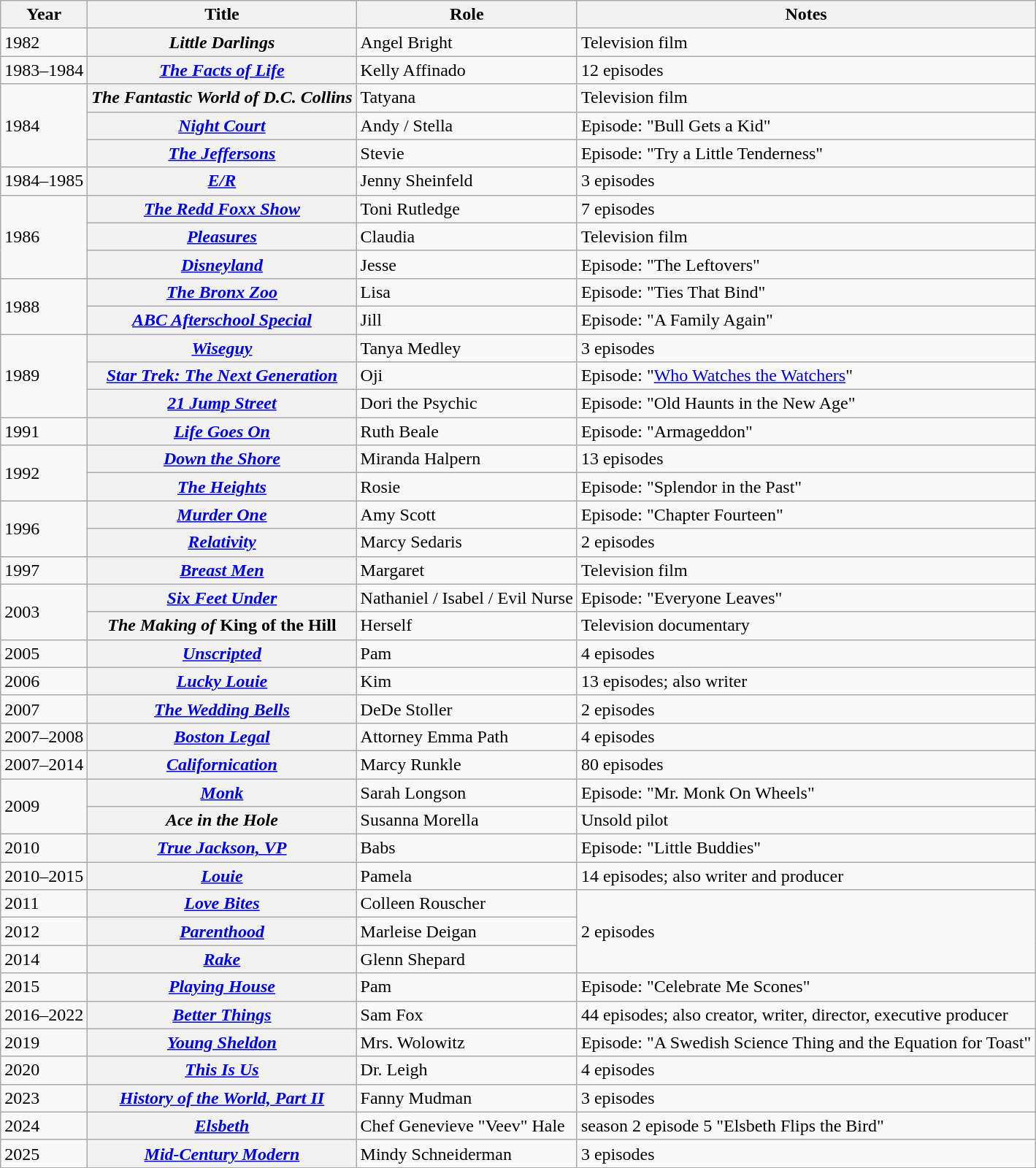<table class="wikitable plainrowheaders sortable">
<tr>
<th scope="col">Year</th>
<th scope="col">Title</th>
<th scope="col">Role</th>
<th scope="col" class="unsortable">Notes</th>
</tr>
<tr>
<td>1982</td>
<th scope="row"><em>Little Darlings</em></th>
<td>Angel Bright</td>
<td>Television film</td>
</tr>
<tr>
<td>1983–1984</td>
<th scope="row"><em><a href='#'>The Facts of Life</a></em></th>
<td>Kelly Affinado</td>
<td>12 episodes</td>
</tr>
<tr>
<td rowspan="3">1984</td>
<th scope="row"><em>The Fantastic World of D.C. Collins</em></th>
<td>Tatyana</td>
<td>Television film</td>
</tr>
<tr>
<th scope="row"><em><a href='#'>Night Court</a></em></th>
<td>Andy / Stella</td>
<td>Episode: "Bull Gets a Kid"</td>
</tr>
<tr>
<th scope="row"><em><a href='#'>The Jeffersons</a></em></th>
<td>Stevie</td>
<td>Episode: "Try a Little Tenderness"</td>
</tr>
<tr>
<td>1984–1985</td>
<th scope="row"><em><a href='#'>E/R</a></em></th>
<td>Jenny Sheinfeld</td>
<td>3 episodes</td>
</tr>
<tr>
<td rowspan="3">1986</td>
<th scope="row"><em><a href='#'>The Redd Foxx Show</a></em></th>
<td>Toni Rutledge</td>
<td>7 episodes</td>
</tr>
<tr>
<th scope="row"><em><a href='#'>Pleasures</a></em></th>
<td>Claudia</td>
<td>Television film</td>
</tr>
<tr>
<th scope="row"><em><a href='#'>Disneyland</a></em></th>
<td>Jesse</td>
<td>Episode: "The Leftovers"</td>
</tr>
<tr>
<td rowspan="2">1988</td>
<th scope="row"><em><a href='#'>The Bronx Zoo</a></em></th>
<td>Lisa</td>
<td>Episode: "Ties That Bind"</td>
</tr>
<tr>
<th scope="row"><em><a href='#'>ABC Afterschool Special</a></em></th>
<td>Jill</td>
<td>Episode: "A Family Again"</td>
</tr>
<tr>
<td rowspan="3">1989</td>
<th scope="row"><em><a href='#'>Wiseguy</a></em></th>
<td>Tanya Medley</td>
<td>3 episodes</td>
</tr>
<tr>
<th scope="row"><em><a href='#'>Star Trek: The Next Generation</a></em></th>
<td>Oji</td>
<td>Episode: "<a href='#'>Who Watches the Watchers</a>"</td>
</tr>
<tr>
<th scope="row"><em><a href='#'>21 Jump Street</a></em></th>
<td>Dori the Psychic</td>
<td>Episode: "Old Haunts in the New Age"</td>
</tr>
<tr>
<td>1991</td>
<th scope="row"><em><a href='#'>Life Goes On</a></em></th>
<td>Ruth Beale</td>
<td>Episode: "Armageddon"</td>
</tr>
<tr>
<td rowspan="2">1992</td>
<th scope="row"><em><a href='#'>Down the Shore</a></em></th>
<td>Miranda Halpern</td>
<td>13 episodes</td>
</tr>
<tr>
<th scope="row"><em><a href='#'>The Heights</a></em></th>
<td>Rosie</td>
<td>Episode: "Splendor in the Past"</td>
</tr>
<tr>
<td rowspan="2">1996</td>
<th scope="row"><em><a href='#'>Murder One</a></em></th>
<td>Amy Scott</td>
<td>Episode: "Chapter Fourteen"</td>
</tr>
<tr>
<th scope="row"><em><a href='#'>Relativity</a></em></th>
<td>Marcy Sedaris</td>
<td>2 episodes</td>
</tr>
<tr>
<td>1997</td>
<th scope="row"><em><a href='#'>Breast Men</a></em></th>
<td>Margaret</td>
<td>Television film</td>
</tr>
<tr>
<td rowspan="2">2003</td>
<th scope="row"><em><a href='#'>Six Feet Under</a></em></th>
<td>Nathaniel / Isabel / Evil Nurse</td>
<td>Episode: "Everyone Leaves"</td>
</tr>
<tr>
<th scope="row"><em>The Making of</em> King of the Hill</th>
<td>Herself</td>
<td>Television documentary</td>
</tr>
<tr>
<td>2005</td>
<th scope="row"><em><a href='#'>Unscripted</a></em></th>
<td>Pam</td>
<td>4 episodes</td>
</tr>
<tr>
<td>2006</td>
<th scope="row"><em><a href='#'>Lucky Louie</a></em></th>
<td>Kim</td>
<td>13 episodes; also writer</td>
</tr>
<tr>
<td>2007</td>
<th scope="row"><em><a href='#'>The Wedding Bells </a></em></th>
<td>DeDe Stoller</td>
<td>2 episodes</td>
</tr>
<tr>
<td>2007–2008</td>
<th scope="row"><em><a href='#'>Boston Legal</a></em></th>
<td>Attorney Emma Path</td>
<td>4 episodes</td>
</tr>
<tr>
<td>2007–2014</td>
<th scope="row"><em><a href='#'>Californication</a></em></th>
<td>Marcy Runkle</td>
<td>80 episodes</td>
</tr>
<tr>
<td rowspan="2">2009</td>
<th scope="row"><em><a href='#'>Monk</a></em></th>
<td>Sarah Longson</td>
<td>Episode: "Mr. Monk On Wheels"</td>
</tr>
<tr>
<th scope="row"><em>Ace in the Hole</em></th>
<td>Susanna Morella</td>
<td>Unsold pilot</td>
</tr>
<tr>
<td>2010</td>
<th scope="row"><em><a href='#'>True Jackson, VP</a></em></th>
<td>Babs</td>
<td>Episode: "Little Buddies"</td>
</tr>
<tr>
<td>2010–2015</td>
<th scope="row"><em><a href='#'>Louie</a></em></th>
<td>Pamela</td>
<td>14 episodes; also writer and producer</td>
</tr>
<tr>
<td>2011</td>
<th scope="row"><em><a href='#'>Love Bites</a></em></th>
<td>Colleen Rouscher</td>
<td rowspan="3">2 episodes</td>
</tr>
<tr>
<td>2012</td>
<th scope="row"><em><a href='#'>Parenthood</a></em></th>
<td>Marleise Deigan</td>
</tr>
<tr>
<td>2014</td>
<th scope="row"><em><a href='#'>Rake</a></em></th>
<td>Glenn Shepard</td>
</tr>
<tr>
<td>2015</td>
<th scope="row"><em><a href='#'>Playing House</a></em></th>
<td>Pam</td>
<td>Episode: "Celebrate Me Scones"</td>
</tr>
<tr>
<td>2016–2022</td>
<th scope="row"><em><a href='#'>Better Things</a></em></th>
<td>Sam Fox</td>
<td>44 episodes; also creator, writer, director, executive producer</td>
</tr>
<tr>
<td>2019</td>
<th scope="row"><em><a href='#'>Young Sheldon</a></em></th>
<td>Mrs. Wolowitz</td>
<td>Episode: "A Swedish Science Thing and the Equation for Toast"</td>
</tr>
<tr>
<td>2020</td>
<th scope="row"><em><a href='#'>This Is Us</a></em></th>
<td>Dr. Leigh</td>
<td>4 episodes</td>
</tr>
<tr>
<td>2023</td>
<th scope="row"><em><a href='#'>History of the World, Part II</a></em></th>
<td>Fanny Mudman</td>
<td>3 episodes</td>
</tr>
<tr>
<td>2024</td>
<th scope="row"><em><a href='#'>Elsbeth</a></em></th>
<td>Chef Genevieve "Veev" Hale</td>
<td>season 2 episode 5 "Elsbeth Flips the Bird"</td>
</tr>
<tr>
<td>2025</td>
<th scope="row"><em><a href='#'>Mid-Century Modern</a></em></th>
<td>Mindy Schneiderman</td>
<td>3 episodes</td>
</tr>
<tr>
</tr>
</table>
